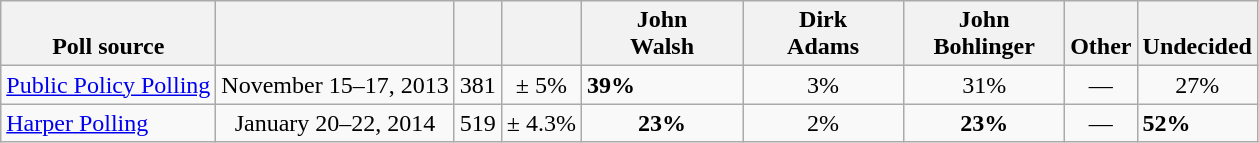<table class="wikitable">
<tr valign= bottom>
<th>Poll source</th>
<th></th>
<th></th>
<th></th>
<th style="width:100px;">John<br>Walsh</th>
<th style="width:100px;">Dirk<br>Adams</th>
<th style="width:100px;">John<br>Bohlinger</th>
<th>Other</th>
<th>Undecided</th>
</tr>
<tr>
<td><a href='#'>Public Policy Polling</a></td>
<td align=center>November 15–17, 2013</td>
<td align=center>381</td>
<td align=center>± 5%</td>
<td><strong>39%</strong></td>
<td align=center>3%</td>
<td align=center>31%</td>
<td align=center>—</td>
<td align=center>27%</td>
</tr>
<tr>
<td><a href='#'>Harper Polling</a></td>
<td align=center>January 20–22, 2014</td>
<td align=center>519</td>
<td align=center>± 4.3%</td>
<td align=center><strong>23%</strong></td>
<td align=center>2%</td>
<td align=center><strong>23%</strong></td>
<td align=center>—</td>
<td><strong>52%</strong></td>
</tr>
</table>
